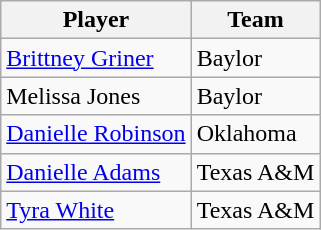<table class="wikitable">
<tr>
<th>Player</th>
<th>Team</th>
</tr>
<tr>
<td><a href='#'>Brittney Griner</a></td>
<td>Baylor</td>
</tr>
<tr>
<td>Melissa Jones</td>
<td>Baylor</td>
</tr>
<tr>
<td><a href='#'>Danielle Robinson</a></td>
<td>Oklahoma</td>
</tr>
<tr>
<td><a href='#'>Danielle Adams</a></td>
<td>Texas A&M</td>
</tr>
<tr>
<td><a href='#'>Tyra White</a></td>
<td>Texas A&M</td>
</tr>
</table>
